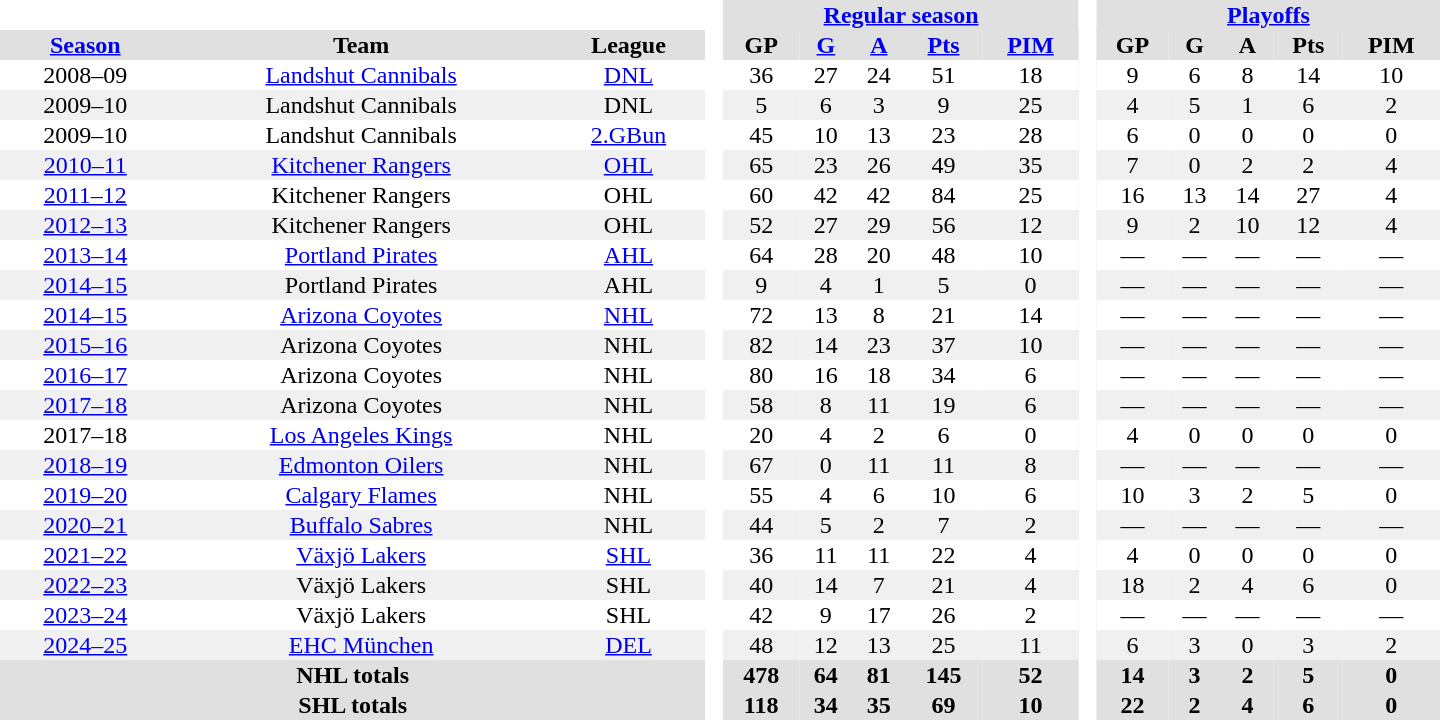<table border="0" cellpadding="1" cellspacing="0" style="text-align:center; width:60em;">
<tr style="background:#e0e0e0;">
<th colspan="3"  bgcolor="#ffffff"> </th>
<th rowspan="99" bgcolor="#ffffff"> </th>
<th colspan="5"><a href='#'>Regular season</a></th>
<th rowspan="99" bgcolor="#ffffff"> </th>
<th colspan="5"><a href='#'>Playoffs</a></th>
</tr>
<tr style="background:#e0e0e0;">
<th><a href='#'>Season</a></th>
<th>Team</th>
<th>League</th>
<th>GP</th>
<th><a href='#'>G</a></th>
<th><a href='#'>A</a></th>
<th><a href='#'>Pts</a></th>
<th><a href='#'>PIM</a></th>
<th>GP</th>
<th>G</th>
<th>A</th>
<th>Pts</th>
<th>PIM</th>
</tr>
<tr>
<td>2008–09</td>
<td><a href='#'>Landshut Cannibals</a></td>
<td><a href='#'>DNL</a></td>
<td>36</td>
<td>27</td>
<td>24</td>
<td>51</td>
<td>18</td>
<td>9</td>
<td>6</td>
<td>8</td>
<td>14</td>
<td>10</td>
</tr>
<tr bgcolor="#f0f0f0">
<td>2009–10</td>
<td>Landshut Cannibals</td>
<td>DNL</td>
<td>5</td>
<td>6</td>
<td>3</td>
<td>9</td>
<td>25</td>
<td>4</td>
<td>5</td>
<td>1</td>
<td>6</td>
<td>2</td>
</tr>
<tr>
<td>2009–10</td>
<td>Landshut Cannibals</td>
<td><a href='#'>2.GBun</a></td>
<td>45</td>
<td>10</td>
<td>13</td>
<td>23</td>
<td>28</td>
<td>6</td>
<td>0</td>
<td>0</td>
<td>0</td>
<td>0</td>
</tr>
<tr bgcolor="#f0f0f0">
<td><a href='#'>2010–11</a></td>
<td><a href='#'>Kitchener Rangers</a></td>
<td><a href='#'>OHL</a></td>
<td>65</td>
<td>23</td>
<td>26</td>
<td>49</td>
<td>35</td>
<td>7</td>
<td>0</td>
<td>2</td>
<td>2</td>
<td>4</td>
</tr>
<tr>
<td><a href='#'>2011–12</a></td>
<td>Kitchener Rangers</td>
<td>OHL</td>
<td>60</td>
<td>42</td>
<td>42</td>
<td>84</td>
<td>25</td>
<td>16</td>
<td>13</td>
<td>14</td>
<td>27</td>
<td>4</td>
</tr>
<tr bgcolor="#f0f0f0">
<td><a href='#'>2012–13</a></td>
<td>Kitchener Rangers</td>
<td>OHL</td>
<td>52</td>
<td>27</td>
<td>29</td>
<td>56</td>
<td>12</td>
<td>9</td>
<td>2</td>
<td>10</td>
<td>12</td>
<td>4</td>
</tr>
<tr>
<td><a href='#'>2013–14</a></td>
<td><a href='#'>Portland Pirates</a></td>
<td><a href='#'>AHL</a></td>
<td>64</td>
<td>28</td>
<td>20</td>
<td>48</td>
<td>10</td>
<td>—</td>
<td>—</td>
<td>—</td>
<td>—</td>
<td>—</td>
</tr>
<tr bgcolor="#f0f0f0">
<td><a href='#'>2014–15</a></td>
<td>Portland Pirates</td>
<td>AHL</td>
<td>9</td>
<td>4</td>
<td>1</td>
<td>5</td>
<td>0</td>
<td>—</td>
<td>—</td>
<td>—</td>
<td>—</td>
<td>—</td>
</tr>
<tr>
<td><a href='#'>2014–15</a></td>
<td><a href='#'>Arizona Coyotes</a></td>
<td><a href='#'>NHL</a></td>
<td>72</td>
<td>13</td>
<td>8</td>
<td>21</td>
<td>14</td>
<td>—</td>
<td>—</td>
<td>—</td>
<td>—</td>
<td>—</td>
</tr>
<tr bgcolor="#f0f0f0">
<td><a href='#'>2015–16</a></td>
<td>Arizona Coyotes</td>
<td>NHL</td>
<td>82</td>
<td>14</td>
<td>23</td>
<td>37</td>
<td>10</td>
<td>—</td>
<td>—</td>
<td>—</td>
<td>—</td>
<td>—</td>
</tr>
<tr>
<td><a href='#'>2016–17</a></td>
<td>Arizona Coyotes</td>
<td>NHL</td>
<td>80</td>
<td>16</td>
<td>18</td>
<td>34</td>
<td>6</td>
<td>—</td>
<td>—</td>
<td>—</td>
<td>—</td>
<td>—</td>
</tr>
<tr bgcolor="#f0f0f0">
<td><a href='#'>2017–18</a></td>
<td>Arizona Coyotes</td>
<td>NHL</td>
<td>58</td>
<td>8</td>
<td>11</td>
<td>19</td>
<td>6</td>
<td>—</td>
<td>—</td>
<td>—</td>
<td>—</td>
<td>—</td>
</tr>
<tr>
<td>2017–18</td>
<td><a href='#'>Los Angeles Kings</a></td>
<td>NHL</td>
<td>20</td>
<td>4</td>
<td>2</td>
<td>6</td>
<td>0</td>
<td>4</td>
<td>0</td>
<td>0</td>
<td>0</td>
<td>0</td>
</tr>
<tr bgcolor="#f0f0f0">
<td><a href='#'>2018–19</a></td>
<td><a href='#'>Edmonton Oilers</a></td>
<td>NHL</td>
<td>67</td>
<td>0</td>
<td>11</td>
<td>11</td>
<td>8</td>
<td>—</td>
<td>—</td>
<td>—</td>
<td>—</td>
<td>—</td>
</tr>
<tr>
<td><a href='#'>2019–20</a></td>
<td><a href='#'>Calgary Flames</a></td>
<td>NHL</td>
<td>55</td>
<td>4</td>
<td>6</td>
<td>10</td>
<td>6</td>
<td>10</td>
<td>3</td>
<td>2</td>
<td>5</td>
<td>0</td>
</tr>
<tr bgcolor="#f0f0f0">
<td><a href='#'>2020–21</a></td>
<td><a href='#'>Buffalo Sabres</a></td>
<td>NHL</td>
<td>44</td>
<td>5</td>
<td>2</td>
<td>7</td>
<td>2</td>
<td>—</td>
<td>—</td>
<td>—</td>
<td>—</td>
<td>—</td>
</tr>
<tr>
<td><a href='#'>2021–22</a></td>
<td><a href='#'>Växjö Lakers</a></td>
<td><a href='#'>SHL</a></td>
<td>36</td>
<td>11</td>
<td>11</td>
<td>22</td>
<td>4</td>
<td>4</td>
<td>0</td>
<td>0</td>
<td>0</td>
<td>0</td>
</tr>
<tr bgcolor="#f0f0f0">
<td><a href='#'>2022–23</a></td>
<td>Växjö Lakers</td>
<td>SHL</td>
<td>40</td>
<td>14</td>
<td>7</td>
<td>21</td>
<td>4</td>
<td>18</td>
<td>2</td>
<td>4</td>
<td>6</td>
<td>0</td>
</tr>
<tr>
<td><a href='#'>2023–24</a></td>
<td>Växjö Lakers</td>
<td>SHL</td>
<td>42</td>
<td>9</td>
<td>17</td>
<td>26</td>
<td>2</td>
<td>—</td>
<td>—</td>
<td>—</td>
<td>—</td>
<td>—</td>
</tr>
<tr bgcolor="#f0f0f0">
<td><a href='#'>2024–25</a></td>
<td><a href='#'>EHC München</a></td>
<td><a href='#'>DEL</a></td>
<td>48</td>
<td>12</td>
<td>13</td>
<td>25</td>
<td>11</td>
<td>6</td>
<td>3</td>
<td>0</td>
<td>3</td>
<td>2</td>
</tr>
<tr bgcolor="#e0e0e0">
<th colspan="3">NHL totals</th>
<th>478</th>
<th>64</th>
<th>81</th>
<th>145</th>
<th>52</th>
<th>14</th>
<th>3</th>
<th>2</th>
<th>5</th>
<th>0</th>
</tr>
<tr bgcolor="#e0e0e0">
<th colspan="3">SHL totals</th>
<th>118</th>
<th>34</th>
<th>35</th>
<th>69</th>
<th>10</th>
<th>22</th>
<th>2</th>
<th>4</th>
<th>6</th>
<th>0</th>
</tr>
</table>
